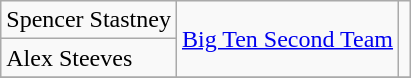<table class="wikitable">
<tr>
<td>Spencer Stastney</td>
<td rowspan=2><a href='#'>Big Ten Second Team</a></td>
<td rowspan=2></td>
</tr>
<tr>
<td>Alex Steeves</td>
</tr>
<tr>
</tr>
</table>
